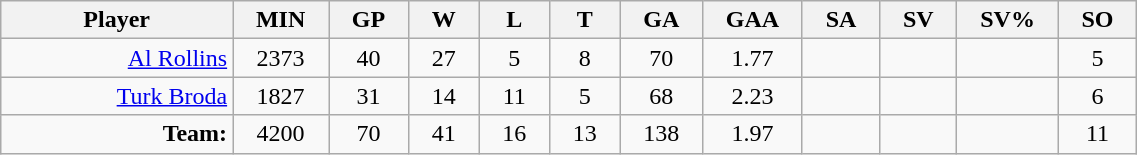<table class="wikitable sortable" width="60%">
<tr>
<th bgcolor="#DDDDFF" width="10%">Player</th>
<th width="3%" bgcolor="#DDDDFF">MIN</th>
<th width="3%" bgcolor="#DDDDFF">GP</th>
<th width="3%" bgcolor="#DDDDFF">W</th>
<th width="3%" bgcolor="#DDDDFF">L</th>
<th width="3%" bgcolor="#DDDDFF">T</th>
<th width="3%" bgcolor="#DDDDFF">GA</th>
<th width="3%" bgcolor="#DDDDFF">GAA</th>
<th width="3%" bgcolor="#DDDDFF">SA</th>
<th width="3%" bgcolor="#DDDDFF">SV</th>
<th width="3%" bgcolor="#DDDDFF">SV%</th>
<th width="3%" bgcolor="#DDDDFF">SO</th>
</tr>
<tr align="center">
<td align="right"><a href='#'>Al Rollins</a></td>
<td>2373</td>
<td>40</td>
<td>27</td>
<td>5</td>
<td>8</td>
<td>70</td>
<td>1.77</td>
<td></td>
<td></td>
<td></td>
<td>5</td>
</tr>
<tr align="center">
<td align="right"><a href='#'>Turk Broda</a></td>
<td>1827</td>
<td>31</td>
<td>14</td>
<td>11</td>
<td>5</td>
<td>68</td>
<td>2.23</td>
<td></td>
<td></td>
<td></td>
<td>6</td>
</tr>
<tr align="center">
<td align="right"><strong>Team:</strong></td>
<td>4200</td>
<td>70</td>
<td>41</td>
<td>16</td>
<td>13</td>
<td>138</td>
<td>1.97</td>
<td></td>
<td></td>
<td></td>
<td>11</td>
</tr>
</table>
